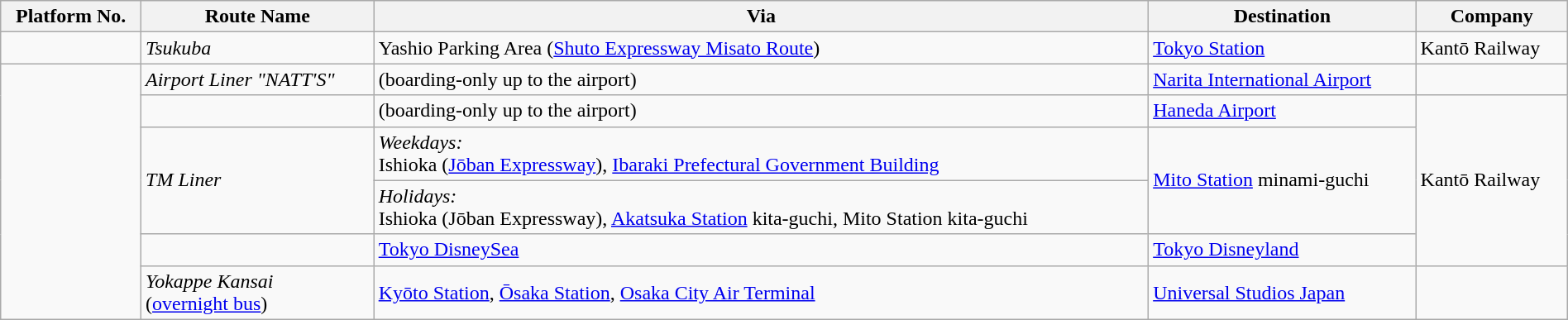<table class="wikitable" style="width:100%">
<tr>
<th>Platform No.</th>
<th>Route Name</th>
<th>Via</th>
<th>Destination</th>
<th>Company</th>
</tr>
<tr>
<td></td>
<td><em>Tsukuba</em></td>
<td>Yashio Parking Area (<a href='#'>Shuto Expressway Misato Route</a>)</td>
<td><a href='#'>Tokyo Station</a></td>
<td>Kantō Railway</td>
</tr>
<tr>
<td rowspan="8"></td>
<td><em>Airport Liner "NATT'S"</em></td>
<td>(boarding-only up to the airport)</td>
<td><a href='#'>Narita International Airport</a></td>
<td></td>
</tr>
<tr>
<td></td>
<td>(boarding-only up to the airport)</td>
<td><a href='#'>Haneda Airport</a></td>
<td rowspan="4">Kantō Railway</td>
</tr>
<tr>
<td rowspan="2"><em>TM Liner</em></td>
<td><em>Weekdays:</em> <br>Ishioka (<a href='#'>Jōban Expressway</a>), <a href='#'>Ibaraki Prefectural Government Building</a></td>
<td rowspan="2"><a href='#'>Mito Station</a> minami-guchi</td>
</tr>
<tr>
<td><em>Holidays:</em> <br>Ishioka (Jōban Expressway), <a href='#'>Akatsuka Station</a> kita-guchi, Mito Station kita-guchi</td>
</tr>
<tr>
<td></td>
<td><a href='#'>Tokyo DisneySea</a></td>
<td><a href='#'>Tokyo Disneyland</a></td>
</tr>
<tr>
<td><em>Yokappe Kansai <br></em>(<a href='#'>overnight bus</a>)</td>
<td><a href='#'>Kyōto Station</a>, <a href='#'>Ōsaka Station</a>, <a href='#'>Osaka City Air Terminal</a></td>
<td><a href='#'>Universal Studios Japan</a></td>
<td></td>
</tr>
</table>
